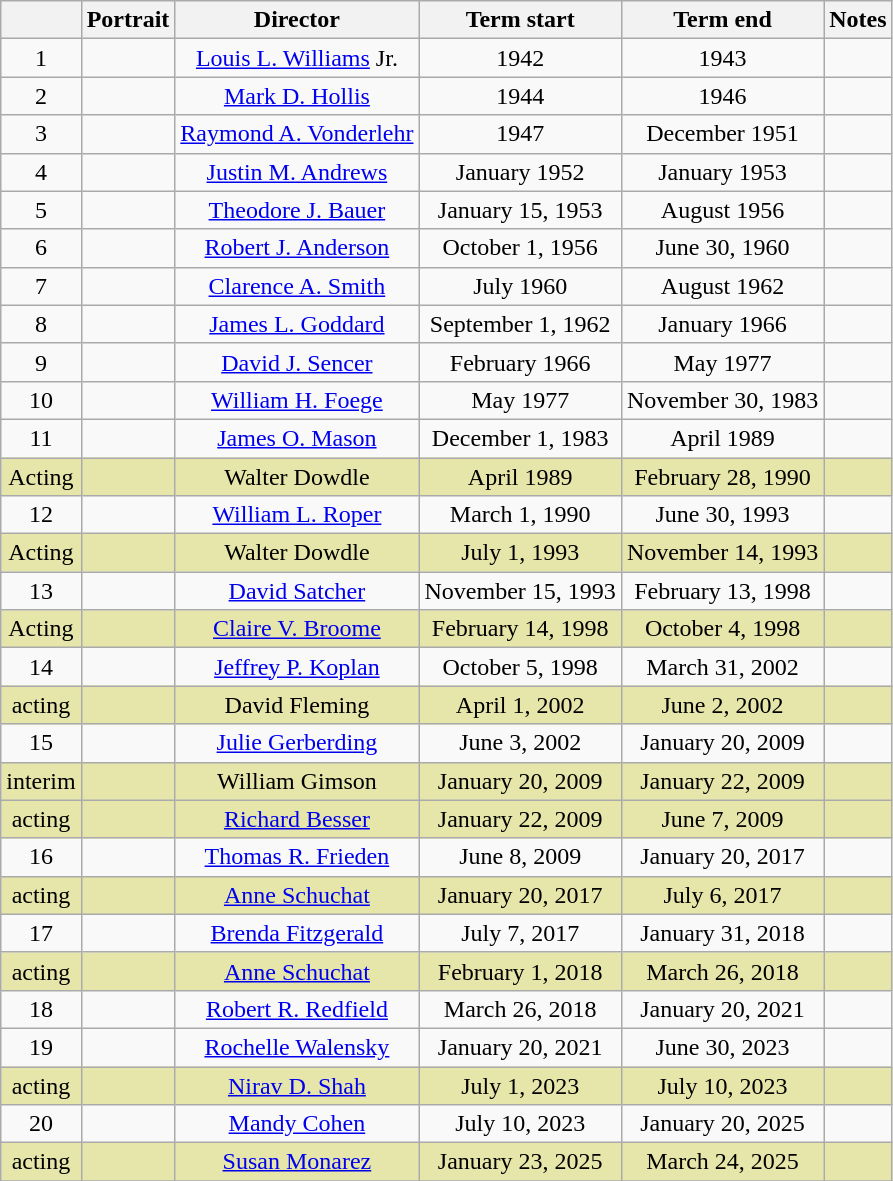<table class=wikitable style="text-align:center">
<tr>
<th></th>
<th>Portrait</th>
<th>Director</th>
<th>Term start</th>
<th>Term end</th>
<th>Notes</th>
</tr>
<tr>
<td>1</td>
<td></td>
<td><a href='#'>Louis L. Williams</a> Jr.</td>
<td>1942</td>
<td>1943</td>
<td></td>
</tr>
<tr>
<td>2</td>
<td></td>
<td><a href='#'>Mark D. Hollis</a></td>
<td>1944</td>
<td>1946</td>
<td></td>
</tr>
<tr>
<td>3</td>
<td></td>
<td><a href='#'>Raymond A. Vonderlehr</a></td>
<td>1947</td>
<td>December 1951</td>
<td></td>
</tr>
<tr>
<td>4</td>
<td></td>
<td><a href='#'>Justin M. Andrews</a></td>
<td>January 1952</td>
<td>January 1953</td>
<td></td>
</tr>
<tr>
<td>5</td>
<td></td>
<td><a href='#'>Theodore J. Bauer</a></td>
<td>January 15, 1953</td>
<td>August 1956</td>
<td></td>
</tr>
<tr>
<td>6</td>
<td></td>
<td><a href='#'>Robert J. Anderson</a></td>
<td>October 1, 1956</td>
<td>June 30, 1960</td>
<td></td>
</tr>
<tr>
<td>7</td>
<td></td>
<td><a href='#'>Clarence A. Smith</a></td>
<td>July 1960</td>
<td>August 1962</td>
<td></td>
</tr>
<tr>
<td>8</td>
<td></td>
<td><a href='#'>James L. Goddard</a></td>
<td>September 1, 1962</td>
<td>January 1966</td>
<td></td>
</tr>
<tr>
<td>9</td>
<td></td>
<td><a href='#'>David J. Sencer</a></td>
<td>February 1966</td>
<td>May 1977</td>
<td></td>
</tr>
<tr>
<td>10</td>
<td></td>
<td><a href='#'>William H. Foege</a></td>
<td>May 1977</td>
<td>November 30, 1983</td>
<td></td>
</tr>
<tr>
<td>11</td>
<td></td>
<td><a href='#'>James O. Mason</a></td>
<td>December 1, 1983</td>
<td>April 1989</td>
<td></td>
</tr>
<tr bgcolor="#e6e6aa">
<td>Acting</td>
<td></td>
<td>Walter Dowdle</td>
<td>April 1989</td>
<td>February 28, 1990</td>
<td></td>
</tr>
<tr>
<td>12</td>
<td></td>
<td><a href='#'>William L. Roper</a></td>
<td>March 1, 1990</td>
<td>June 30, 1993</td>
<td></td>
</tr>
<tr bgcolor="#e6e6aa">
<td>Acting</td>
<td></td>
<td>Walter Dowdle</td>
<td>July 1, 1993</td>
<td>November 14, 1993</td>
<td></td>
</tr>
<tr>
<td>13</td>
<td></td>
<td><a href='#'>David Satcher</a></td>
<td>November 15, 1993</td>
<td>February 13, 1998</td>
<td></td>
</tr>
<tr bgcolor="#e6e6aa">
<td>Acting</td>
<td></td>
<td><a href='#'>Claire V. Broome</a></td>
<td>February 14, 1998</td>
<td>October 4, 1998</td>
<td></td>
</tr>
<tr>
<td>14</td>
<td></td>
<td><a href='#'>Jeffrey P. Koplan</a></td>
<td>October 5, 1998</td>
<td>March 31, 2002</td>
<td></td>
</tr>
<tr bgcolor="#e6e6aa">
<td>acting</td>
<td></td>
<td>David Fleming</td>
<td>April 1, 2002</td>
<td>June 2, 2002</td>
<td></td>
</tr>
<tr>
<td>15</td>
<td></td>
<td><a href='#'>Julie Gerberding</a></td>
<td>June 3, 2002</td>
<td>January 20, 2009</td>
<td></td>
</tr>
<tr bgcolor="#e6e6aa">
<td>interim</td>
<td></td>
<td>William Gimson</td>
<td>January 20, 2009</td>
<td>January 22, 2009</td>
<td></td>
</tr>
<tr bgcolor="#e6e6aa">
<td>acting</td>
<td></td>
<td><a href='#'>Richard Besser</a></td>
<td>January 22, 2009</td>
<td>June 7, 2009</td>
<td></td>
</tr>
<tr>
<td>16</td>
<td></td>
<td><a href='#'>Thomas R. Frieden</a></td>
<td>June 8, 2009</td>
<td>January 20, 2017</td>
<td></td>
</tr>
<tr bgcolor="#e6e6aa">
<td>acting</td>
<td></td>
<td><a href='#'>Anne Schuchat</a></td>
<td>January 20, 2017</td>
<td>July 6, 2017</td>
<td></td>
</tr>
<tr>
<td>17</td>
<td></td>
<td><a href='#'>Brenda Fitzgerald</a></td>
<td>July 7, 2017</td>
<td>January 31, 2018</td>
<td></td>
</tr>
<tr bgcolor="#e6e6aa">
<td>acting</td>
<td></td>
<td><a href='#'>Anne Schuchat</a></td>
<td>February 1, 2018</td>
<td>March 26, 2018</td>
<td></td>
</tr>
<tr>
<td>18</td>
<td></td>
<td><a href='#'>Robert R. Redfield</a></td>
<td>March 26, 2018</td>
<td>January 20, 2021</td>
<td></td>
</tr>
<tr>
<td>19</td>
<td></td>
<td><a href='#'>Rochelle Walensky</a></td>
<td>January 20, 2021</td>
<td>June 30, 2023</td>
<td></td>
</tr>
<tr bgcolor="#e6e6aa">
<td>acting</td>
<td></td>
<td><a href='#'>Nirav D. Shah</a></td>
<td>July 1, 2023</td>
<td>July 10, 2023</td>
<td></td>
</tr>
<tr>
<td>20</td>
<td></td>
<td><a href='#'>Mandy Cohen</a></td>
<td>July 10, 2023</td>
<td>January 20, 2025</td>
<td></td>
</tr>
<tr bgcolor="#e6e6aa">
<td>acting</td>
<td></td>
<td><a href='#'>Susan Monarez</a></td>
<td>January 23, 2025</td>
<td>March 24, 2025</td>
<td></td>
</tr>
<tr>
</tr>
</table>
